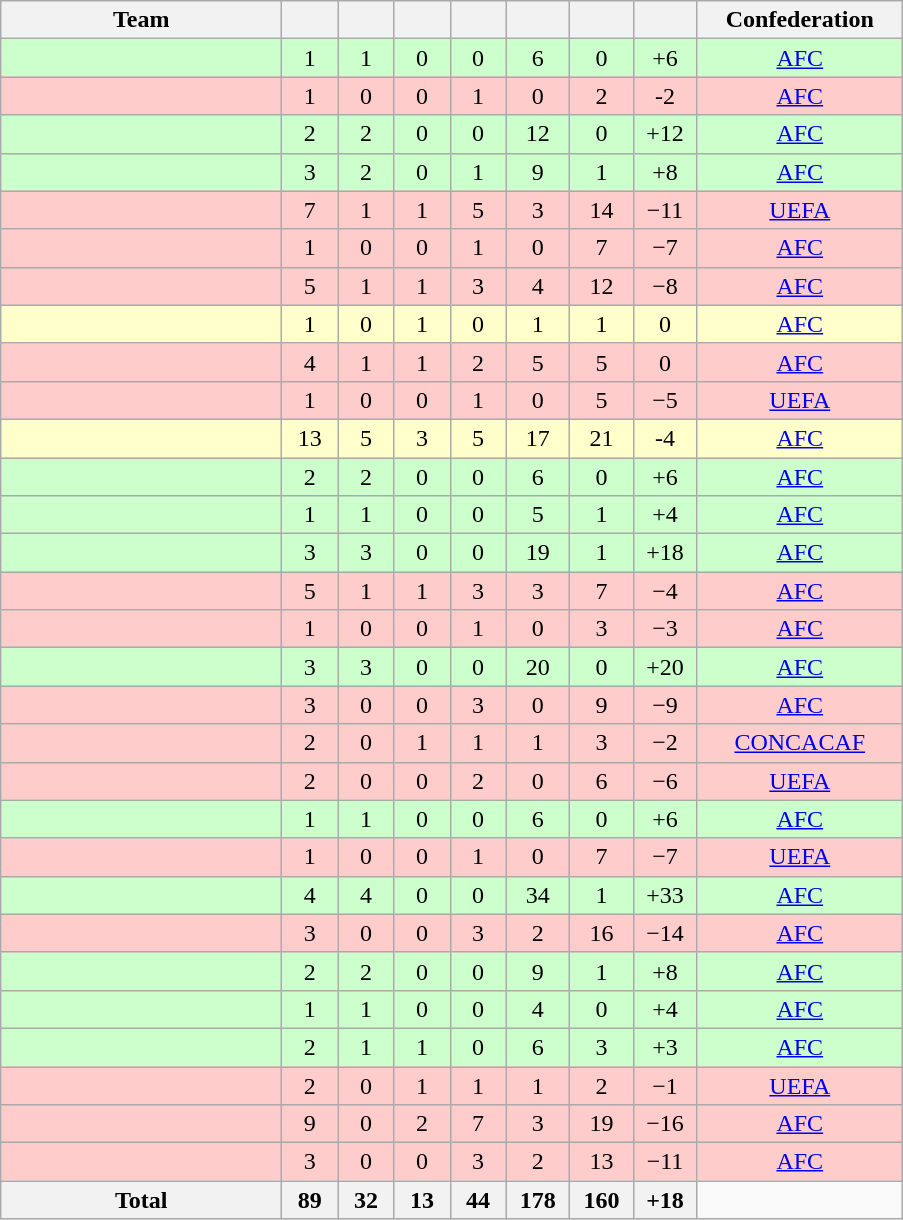<table class="wikitable sortable" style="text-align:center;">
<tr>
<th width=180>Team</th>
<th width=30></th>
<th width=30></th>
<th width=30></th>
<th width=30></th>
<th width=35></th>
<th width=35></th>
<th width=35></th>
<th width=130>Confederation</th>
</tr>
<tr bgcolor=#CCFFCC>
<td align="left"></td>
<td>1</td>
<td>1</td>
<td>0</td>
<td>0</td>
<td>6</td>
<td>0</td>
<td>+6</td>
<td><a href='#'>AFC</a></td>
</tr>
<tr bgcolor=#FFCCCC>
<td align="left"></td>
<td>1</td>
<td>0</td>
<td>0</td>
<td>1</td>
<td>0</td>
<td>2</td>
<td>-2</td>
<td><a href='#'>AFC</a></td>
</tr>
<tr bgcolor=#CCFFCC>
<td align="left"></td>
<td>2</td>
<td>2</td>
<td>0</td>
<td>0</td>
<td>12</td>
<td>0</td>
<td>+12</td>
<td><a href='#'>AFC</a></td>
</tr>
<tr bgcolor=#CCFFCC>
<td align="left"></td>
<td>3</td>
<td>2</td>
<td>0</td>
<td>1</td>
<td>9</td>
<td>1</td>
<td>+8</td>
<td><a href='#'>AFC</a></td>
</tr>
<tr bgcolor=#FFCCCC>
<td align="left"></td>
<td>7</td>
<td>1</td>
<td>1</td>
<td>5</td>
<td>3</td>
<td>14</td>
<td>−11</td>
<td><a href='#'>UEFA</a></td>
</tr>
<tr bgcolor=#FFCCCC>
<td align="left"></td>
<td>1</td>
<td>0</td>
<td>0</td>
<td>1</td>
<td>0</td>
<td>7</td>
<td>−7</td>
<td><a href='#'>AFC</a></td>
</tr>
<tr bgcolor=#FFCCCC>
<td align="left"></td>
<td>5</td>
<td>1</td>
<td>1</td>
<td>3</td>
<td>4</td>
<td>12</td>
<td>−8</td>
<td><a href='#'>AFC</a></td>
</tr>
<tr bgcolor=#FFFFCC>
<td align="left"></td>
<td>1</td>
<td>0</td>
<td>1</td>
<td>0</td>
<td>1</td>
<td>1</td>
<td>0</td>
<td><a href='#'>AFC</a></td>
</tr>
<tr bgcolor=#FFCCCC>
<td align="left"></td>
<td>4</td>
<td>1</td>
<td>1</td>
<td>2</td>
<td>5</td>
<td>5</td>
<td>0</td>
<td><a href='#'>AFC</a></td>
</tr>
<tr bgcolor=#FFCCCC>
<td align="left"></td>
<td>1</td>
<td>0</td>
<td>0</td>
<td>1</td>
<td>0</td>
<td>5</td>
<td>−5</td>
<td><a href='#'>UEFA</a></td>
</tr>
<tr bgcolor=#FFFFCC>
<td align="left"></td>
<td>13</td>
<td>5</td>
<td>3</td>
<td>5</td>
<td>17</td>
<td>21</td>
<td>-4</td>
<td><a href='#'>AFC</a></td>
</tr>
<tr bgcolor=#CCFFCC>
<td align="left"></td>
<td>2</td>
<td>2</td>
<td>0</td>
<td>0</td>
<td>6</td>
<td>0</td>
<td>+6</td>
<td><a href='#'>AFC</a></td>
</tr>
<tr bgcolor=#CCFFCC>
<td align="left"></td>
<td>1</td>
<td>1</td>
<td>0</td>
<td>0</td>
<td>5</td>
<td>1</td>
<td>+4</td>
<td><a href='#'>AFC</a></td>
</tr>
<tr bgcolor=#CCFFCC>
<td align="left"></td>
<td>3</td>
<td>3</td>
<td>0</td>
<td>0</td>
<td>19</td>
<td>1</td>
<td>+18</td>
<td><a href='#'>AFC</a></td>
</tr>
<tr bgcolor=#FFCCCC>
<td align="left"></td>
<td>5</td>
<td>1</td>
<td>1</td>
<td>3</td>
<td>3</td>
<td>7</td>
<td>−4</td>
<td><a href='#'>AFC</a></td>
</tr>
<tr bgcolor=#FFCCCC>
<td align="left"></td>
<td>1</td>
<td>0</td>
<td>0</td>
<td>1</td>
<td>0</td>
<td>3</td>
<td>−3</td>
<td><a href='#'>AFC</a></td>
</tr>
<tr bgcolor=#CCFFCC>
<td align="left"></td>
<td>3</td>
<td>3</td>
<td>0</td>
<td>0</td>
<td>20</td>
<td>0</td>
<td>+20</td>
<td><a href='#'>AFC</a></td>
</tr>
<tr bgcolor=#FFCCCC>
<td align="left"></td>
<td>3</td>
<td>0</td>
<td>0</td>
<td>3</td>
<td>0</td>
<td>9</td>
<td>−9</td>
<td><a href='#'>AFC</a></td>
</tr>
<tr bgcolor=#FFCCCC>
<td align="left"></td>
<td>2</td>
<td>0</td>
<td>1</td>
<td>1</td>
<td>1</td>
<td>3</td>
<td>−2</td>
<td><a href='#'>CONCACAF</a></td>
</tr>
<tr bgcolor=#FFCCCC>
<td align="left"></td>
<td>2</td>
<td>0</td>
<td>0</td>
<td>2</td>
<td>0</td>
<td>6</td>
<td>−6</td>
<td><a href='#'>UEFA</a></td>
</tr>
<tr bgcolor=#CCFFCC>
<td align="left"></td>
<td>1</td>
<td>1</td>
<td>0</td>
<td>0</td>
<td>6</td>
<td>0</td>
<td>+6</td>
<td><a href='#'>AFC</a></td>
</tr>
<tr bgcolor=#FFCCCC>
<td align="left"></td>
<td>1</td>
<td>0</td>
<td>0</td>
<td>1</td>
<td>0</td>
<td>7</td>
<td>−7</td>
<td><a href='#'>UEFA</a></td>
</tr>
<tr bgcolor=#CCFFCC>
<td align="left"></td>
<td>4</td>
<td>4</td>
<td>0</td>
<td>0</td>
<td>34</td>
<td>1</td>
<td>+33</td>
<td><a href='#'>AFC</a></td>
</tr>
<tr bgcolor=#FFCCCC>
<td align="left"></td>
<td>3</td>
<td>0</td>
<td>0</td>
<td>3</td>
<td>2</td>
<td>16</td>
<td>−14</td>
<td><a href='#'>AFC</a></td>
</tr>
<tr bgcolor=#CCFFCC>
<td align="left"></td>
<td>2</td>
<td>2</td>
<td>0</td>
<td>0</td>
<td>9</td>
<td>1</td>
<td>+8</td>
<td><a href='#'>AFC</a></td>
</tr>
<tr bgcolor=#CCFFCC>
<td align="left"></td>
<td>1</td>
<td>1</td>
<td>0</td>
<td>0</td>
<td>4</td>
<td>0</td>
<td>+4</td>
<td><a href='#'>AFC</a></td>
</tr>
<tr bgcolor=#CCFFCC>
<td align="left"></td>
<td>2</td>
<td>1</td>
<td>1</td>
<td>0</td>
<td>6</td>
<td>3</td>
<td>+3</td>
<td><a href='#'>AFC</a></td>
</tr>
<tr bgcolor=#FFCCCC>
<td align="left"></td>
<td>2</td>
<td>0</td>
<td>1</td>
<td>1</td>
<td>1</td>
<td>2</td>
<td>−1</td>
<td><a href='#'>UEFA</a></td>
</tr>
<tr bgcolor=#FFCCCC>
<td align="left"></td>
<td>9</td>
<td>0</td>
<td>2</td>
<td>7</td>
<td>3</td>
<td>19</td>
<td>−16</td>
<td><a href='#'>AFC</a></td>
</tr>
<tr bgcolor=#FFCCCC>
<td align="left"></td>
<td>3</td>
<td>0</td>
<td>0</td>
<td>3</td>
<td>2</td>
<td>13</td>
<td>−11</td>
<td><a href='#'>AFC</a></td>
</tr>
<tr class="sortbottom">
<th>Total</th>
<th>89</th>
<th>32</th>
<th>13</th>
<th>44</th>
<th>178</th>
<th>160</th>
<th>+18</th>
</tr>
</table>
